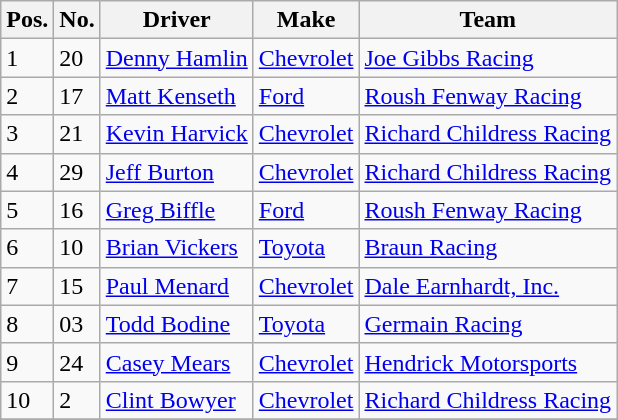<table class="wikitable">
<tr>
<th>Pos.</th>
<th>No.</th>
<th>Driver</th>
<th>Make</th>
<th>Team</th>
</tr>
<tr>
<td>1</td>
<td>20</td>
<td><a href='#'>Denny Hamlin</a></td>
<td><a href='#'>Chevrolet</a></td>
<td><a href='#'>Joe Gibbs Racing</a></td>
</tr>
<tr>
<td>2</td>
<td>17</td>
<td><a href='#'>Matt Kenseth</a></td>
<td><a href='#'>Ford</a></td>
<td><a href='#'>Roush Fenway Racing</a></td>
</tr>
<tr>
<td>3</td>
<td>21</td>
<td><a href='#'>Kevin Harvick</a></td>
<td><a href='#'>Chevrolet</a></td>
<td><a href='#'>Richard Childress Racing</a></td>
</tr>
<tr>
<td>4</td>
<td>29</td>
<td><a href='#'>Jeff Burton</a></td>
<td><a href='#'>Chevrolet</a></td>
<td><a href='#'>Richard Childress Racing</a></td>
</tr>
<tr>
<td>5</td>
<td>16</td>
<td><a href='#'>Greg Biffle</a></td>
<td><a href='#'>Ford</a></td>
<td><a href='#'>Roush Fenway Racing</a></td>
</tr>
<tr>
<td>6</td>
<td>10</td>
<td><a href='#'>Brian Vickers</a></td>
<td><a href='#'>Toyota</a></td>
<td><a href='#'>Braun Racing</a></td>
</tr>
<tr>
<td>7</td>
<td>15</td>
<td><a href='#'>Paul Menard</a></td>
<td><a href='#'>Chevrolet</a></td>
<td><a href='#'>Dale Earnhardt, Inc.</a></td>
</tr>
<tr>
<td>8</td>
<td>03</td>
<td><a href='#'>Todd Bodine</a></td>
<td><a href='#'>Toyota</a></td>
<td><a href='#'>Germain Racing</a></td>
</tr>
<tr>
<td>9</td>
<td>24</td>
<td><a href='#'>Casey Mears</a></td>
<td><a href='#'>Chevrolet</a></td>
<td><a href='#'>Hendrick Motorsports</a></td>
</tr>
<tr>
<td>10</td>
<td>2</td>
<td><a href='#'>Clint Bowyer</a></td>
<td><a href='#'>Chevrolet</a></td>
<td><a href='#'>Richard Childress Racing</a></td>
</tr>
<tr>
</tr>
</table>
